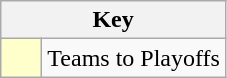<table class="wikitable" style="text-align: center;">
<tr>
<th colspan=2>Key</th>
</tr>
<tr>
<td style="background:#ffffcc; width:20px;"></td>
<td align=left>Teams to Playoffs</td>
</tr>
</table>
